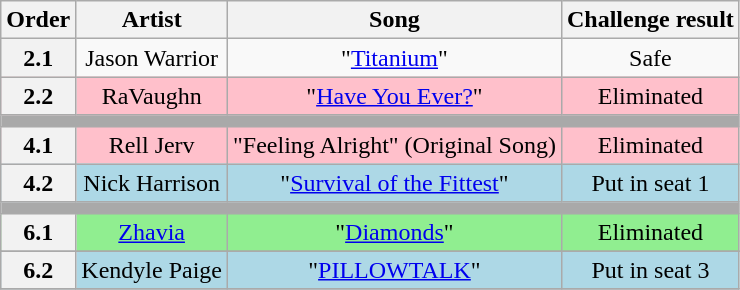<table class="wikitable plainrowheaders" style="text-align: center;">
<tr>
<th>Order</th>
<th>Artist</th>
<th>Song</th>
<th>Challenge result</th>
</tr>
<tr>
<th>2.1</th>
<td>Jason Warrior</td>
<td>"<a href='#'>Titanium</a>"</td>
<td>Safe</td>
</tr>
<tr style="background:pink;">
<th>2.2</th>
<td>RaVaughn</td>
<td>"<a href='#'>Have You Ever?</a>"</td>
<td>Eliminated</td>
</tr>
<tr>
<td colspan="4" style="background:darkgrey"></td>
</tr>
<tr style="background:pink;">
<th>4.1</th>
<td>Rell Jerv</td>
<td>"Feeling Alright" (Original Song)</td>
<td>Eliminated</td>
</tr>
<tr style="background:lightblue;">
<th>4.2</th>
<td>Nick Harrison</td>
<td>"<a href='#'>Survival of the Fittest</a>"</td>
<td>Put in seat 1</td>
</tr>
<tr>
<td colspan="4" style="background:darkgrey"></td>
</tr>
<tr style="background:lightgreen;">
<th>6.1</th>
<td><a href='#'>Zhavia</a></td>
<td>"<a href='#'>Diamonds</a>"</td>
<td>Eliminated</td>
</tr>
<tr>
</tr>
<tr style="background:lightblue">
<th>6.2</th>
<td>Kendyle Paige</td>
<td>"<a href='#'>PILLOWTALK</a>"</td>
<td>Put in seat 3</td>
</tr>
<tr>
</tr>
</table>
